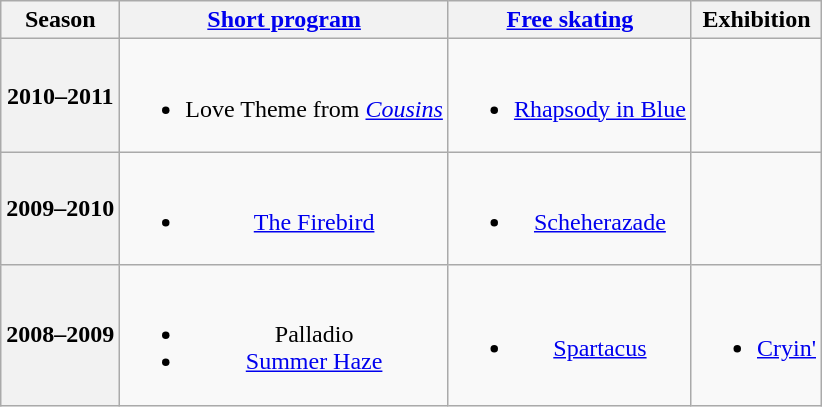<table class="wikitable" style="text-align:center">
<tr>
<th>Season</th>
<th><a href='#'>Short program</a></th>
<th><a href='#'>Free skating</a></th>
<th>Exhibition</th>
</tr>
<tr>
<th>2010–2011 <br> </th>
<td><br><ul><li>Love Theme from <em><a href='#'>Cousins</a></em> <br></li></ul></td>
<td><br><ul><li><a href='#'>Rhapsody in Blue</a> <br></li></ul></td>
<td></td>
</tr>
<tr>
<th>2009–2010 <br> </th>
<td><br><ul><li><a href='#'>The Firebird</a> <br></li></ul></td>
<td><br><ul><li><a href='#'>Scheherazade</a> <br></li></ul></td>
<td></td>
</tr>
<tr>
<th>2008–2009 <br> </th>
<td><br><ul><li>Palladio <br></li><li><a href='#'>Summer Haze</a> <br></li></ul></td>
<td><br><ul><li><a href='#'>Spartacus</a> <br></li></ul></td>
<td><br><ul><li><a href='#'>Cryin'</a> <br></li></ul></td>
</tr>
</table>
